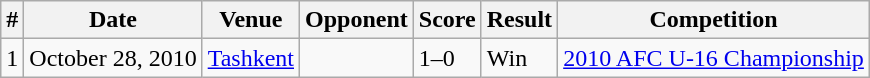<table class="wikitable">
<tr>
<th>#</th>
<th>Date</th>
<th>Venue</th>
<th>Opponent</th>
<th>Score</th>
<th>Result</th>
<th>Competition</th>
</tr>
<tr>
<td>1</td>
<td>October 28, 2010</td>
<td><a href='#'>Tashkent</a></td>
<td></td>
<td>1–0</td>
<td>Win</td>
<td><a href='#'>2010 AFC U-16 Championship</a></td>
</tr>
</table>
